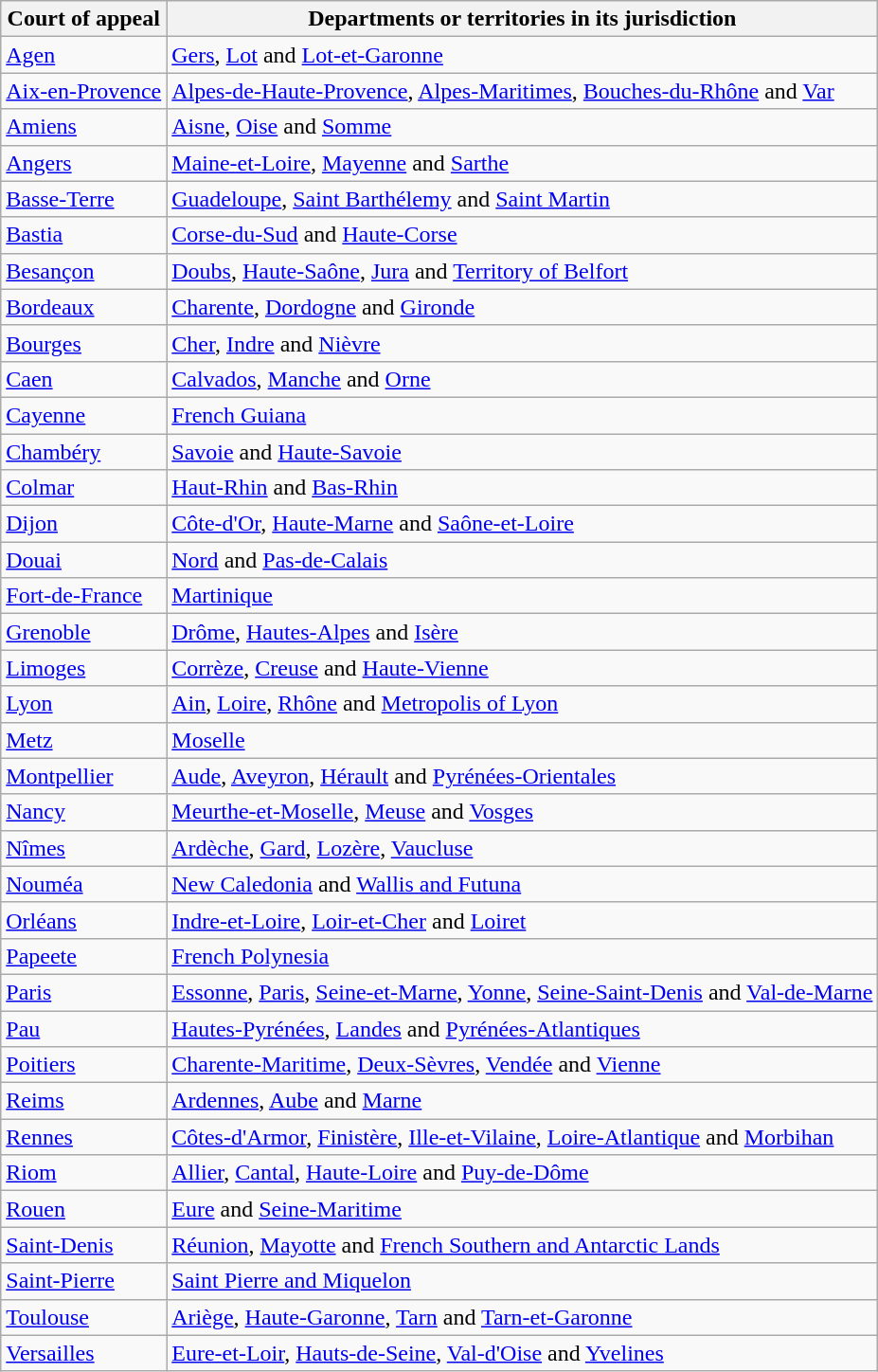<table class="wikitable">
<tr>
<th>Court of appeal <br></th>
<th>Departments or territories in its jurisdiction</th>
</tr>
<tr>
<td><a href='#'>Agen</a></td>
<td><a href='#'>Gers</a>, <a href='#'>Lot</a> and <a href='#'>Lot-et-Garonne</a></td>
</tr>
<tr>
<td><a href='#'>Aix-en-Provence</a></td>
<td><a href='#'>Alpes-de-Haute-Provence</a>, <a href='#'>Alpes-Maritimes</a>, <a href='#'>Bouches-du-Rhône</a> and <a href='#'>Var</a></td>
</tr>
<tr>
<td><a href='#'>Amiens</a></td>
<td><a href='#'>Aisne</a>, <a href='#'>Oise</a> and <a href='#'>Somme</a></td>
</tr>
<tr>
<td><a href='#'>Angers</a></td>
<td><a href='#'>Maine-et-Loire</a>, <a href='#'>Mayenne</a> and <a href='#'>Sarthe</a></td>
</tr>
<tr>
<td><a href='#'>Basse-Terre</a></td>
<td><a href='#'>Guadeloupe</a>, <a href='#'>Saint Barthélemy</a> and <a href='#'>Saint Martin</a></td>
</tr>
<tr>
<td><a href='#'>Bastia</a></td>
<td><a href='#'>Corse-du-Sud</a> and <a href='#'>Haute-Corse</a></td>
</tr>
<tr>
<td><a href='#'>Besançon</a></td>
<td><a href='#'>Doubs</a>, <a href='#'>Haute-Saône</a>, <a href='#'>Jura</a> and <a href='#'>Territory of Belfort</a></td>
</tr>
<tr>
<td><a href='#'>Bordeaux</a></td>
<td><a href='#'>Charente</a>, <a href='#'>Dordogne</a> and <a href='#'>Gironde</a></td>
</tr>
<tr>
<td><a href='#'>Bourges</a></td>
<td><a href='#'>Cher</a>, <a href='#'>Indre</a> and <a href='#'>Nièvre</a></td>
</tr>
<tr>
<td><a href='#'>Caen</a></td>
<td><a href='#'>Calvados</a>, <a href='#'>Manche</a> and <a href='#'>Orne</a></td>
</tr>
<tr>
<td><a href='#'>Cayenne</a></td>
<td><a href='#'>French Guiana</a></td>
</tr>
<tr>
<td><a href='#'>Chambéry</a></td>
<td><a href='#'>Savoie</a> and <a href='#'>Haute-Savoie</a></td>
</tr>
<tr>
<td><a href='#'>Colmar</a></td>
<td><a href='#'>Haut-Rhin</a> and <a href='#'>Bas-Rhin</a></td>
</tr>
<tr>
<td><a href='#'>Dijon</a></td>
<td><a href='#'>Côte-d'Or</a>, <a href='#'>Haute-Marne</a> and <a href='#'>Saône-et-Loire</a></td>
</tr>
<tr>
<td><a href='#'>Douai</a></td>
<td><a href='#'>Nord</a> and <a href='#'>Pas-de-Calais</a></td>
</tr>
<tr>
<td><a href='#'>Fort-de-France</a></td>
<td><a href='#'>Martinique</a></td>
</tr>
<tr>
<td><a href='#'>Grenoble</a></td>
<td><a href='#'>Drôme</a>, <a href='#'>Hautes-Alpes</a> and <a href='#'>Isère</a></td>
</tr>
<tr>
<td><a href='#'>Limoges</a></td>
<td><a href='#'>Corrèze</a>, <a href='#'>Creuse</a> and <a href='#'>Haute-Vienne</a></td>
</tr>
<tr>
<td><a href='#'>Lyon</a></td>
<td><a href='#'>Ain</a>, <a href='#'>Loire</a>, <a href='#'>Rhône</a> and <a href='#'>Metropolis of Lyon</a></td>
</tr>
<tr>
<td><a href='#'>Metz</a></td>
<td><a href='#'>Moselle</a></td>
</tr>
<tr>
<td><a href='#'>Montpellier</a></td>
<td><a href='#'>Aude</a>, <a href='#'>Aveyron</a>, <a href='#'>Hérault</a> and <a href='#'>Pyrénées-Orientales</a></td>
</tr>
<tr>
<td><a href='#'>Nancy</a></td>
<td><a href='#'>Meurthe-et-Moselle</a>, <a href='#'>Meuse</a> and <a href='#'>Vosges</a></td>
</tr>
<tr>
<td><a href='#'>Nîmes</a></td>
<td><a href='#'>Ardèche</a>, <a href='#'>Gard</a>, <a href='#'>Lozère</a>, <a href='#'>Vaucluse</a></td>
</tr>
<tr>
<td><a href='#'>Nouméa</a></td>
<td><a href='#'>New Caledonia</a> and <a href='#'>Wallis and Futuna</a></td>
</tr>
<tr>
<td><a href='#'>Orléans</a></td>
<td><a href='#'>Indre-et-Loire</a>, <a href='#'>Loir-et-Cher</a> and <a href='#'>Loiret</a></td>
</tr>
<tr>
<td><a href='#'>Papeete</a></td>
<td><a href='#'>French Polynesia</a></td>
</tr>
<tr>
<td><a href='#'>Paris</a></td>
<td><a href='#'>Essonne</a>, <a href='#'>Paris</a>, <a href='#'>Seine-et-Marne</a>, <a href='#'>Yonne</a>, <a href='#'>Seine-Saint-Denis</a> and <a href='#'>Val-de-Marne</a></td>
</tr>
<tr>
<td><a href='#'>Pau</a></td>
<td><a href='#'>Hautes-Pyrénées</a>, <a href='#'>Landes</a> and <a href='#'>Pyrénées-Atlantiques</a></td>
</tr>
<tr>
<td><a href='#'>Poitiers</a></td>
<td><a href='#'>Charente-Maritime</a>, <a href='#'>Deux-Sèvres</a>, <a href='#'>Vendée</a> and <a href='#'>Vienne</a></td>
</tr>
<tr>
<td><a href='#'>Reims</a></td>
<td><a href='#'>Ardennes</a>, <a href='#'>Aube</a> and <a href='#'>Marne</a></td>
</tr>
<tr>
<td><a href='#'>Rennes</a></td>
<td><a href='#'>Côtes-d'Armor</a>, <a href='#'>Finistère</a>, <a href='#'>Ille-et-Vilaine</a>, <a href='#'>Loire-Atlantique</a> and <a href='#'>Morbihan</a></td>
</tr>
<tr>
<td><a href='#'>Riom</a></td>
<td><a href='#'>Allier</a>, <a href='#'>Cantal</a>, <a href='#'>Haute-Loire</a> and <a href='#'>Puy-de-Dôme</a></td>
</tr>
<tr>
<td><a href='#'>Rouen</a></td>
<td><a href='#'>Eure</a> and <a href='#'>Seine-Maritime</a></td>
</tr>
<tr>
<td><a href='#'>Saint-Denis</a></td>
<td><a href='#'>Réunion</a>, <a href='#'>Mayotte</a> and <a href='#'>French Southern and Antarctic Lands</a></td>
</tr>
<tr>
<td><a href='#'>Saint-Pierre</a></td>
<td><a href='#'>Saint Pierre and Miquelon</a></td>
</tr>
<tr>
<td><a href='#'>Toulouse</a></td>
<td><a href='#'>Ariège</a>, <a href='#'>Haute-Garonne</a>, <a href='#'>Tarn</a> and <a href='#'>Tarn-et-Garonne</a></td>
</tr>
<tr>
<td><a href='#'>Versailles</a></td>
<td><a href='#'>Eure-et-Loir</a>, <a href='#'>Hauts-de-Seine</a>, <a href='#'>Val-d'Oise</a> and <a href='#'>Yvelines</a></td>
</tr>
</table>
